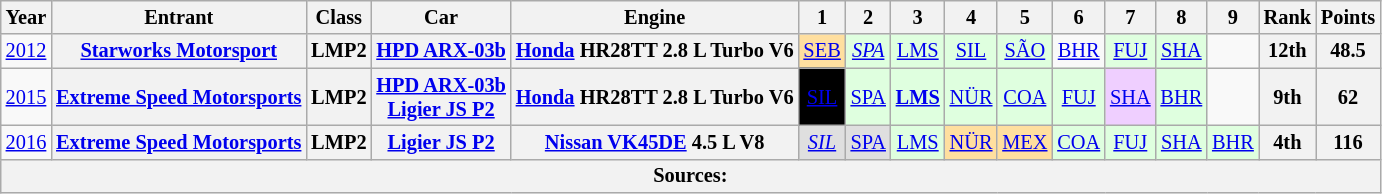<table class="wikitable" style="text-align:center; font-size:85%">
<tr>
<th>Year</th>
<th>Entrant</th>
<th>Class</th>
<th>Car</th>
<th>Engine</th>
<th>1</th>
<th>2</th>
<th>3</th>
<th>4</th>
<th>5</th>
<th>6</th>
<th>7</th>
<th>8</th>
<th>9</th>
<th>Rank</th>
<th>Points</th>
</tr>
<tr>
<td><a href='#'>2012</a></td>
<th nowrap><a href='#'>Starworks Motorsport</a></th>
<th>LMP2</th>
<th nowrap><a href='#'>HPD ARX-03b</a></th>
<th nowrap><a href='#'>Honda</a> HR28TT 2.8 L Turbo V6</th>
<td style="background:#FFDF9F;"><a href='#'>SEB</a><br></td>
<td style="background:#DFFFDF;"><em><a href='#'>SPA</a></em><br></td>
<td style="background:#DFFFDF;"><a href='#'>LMS</a><br></td>
<td style="background:#DFFFDF;"><a href='#'>SIL</a><br></td>
<td style="background:#DFFFDF;"><a href='#'>SÃO</a><br></td>
<td><a href='#'>BHR</a><br></td>
<td style="background:#DFFFDF;"><a href='#'>FUJ</a><br></td>
<td style="background:#DFFFDF;"><a href='#'>SHA</a><br></td>
<td></td>
<th>12th</th>
<th>48.5</th>
</tr>
<tr>
<td><a href='#'>2015</a></td>
<th nowrap><a href='#'>Extreme Speed Motorsports</a></th>
<th>LMP2</th>
<th nowrap><a href='#'>HPD ARX-03b</a><br><a href='#'>Ligier JS P2</a></th>
<th nowrap><a href='#'>Honda</a> HR28TT 2.8 L Turbo V6</th>
<td style="background:#000000; color:white"><a href='#'><span>SIL</span></a><br></td>
<td style="background:#DFFFDF;"><a href='#'>SPA</a><br></td>
<td style="background:#DFFFDF;"><strong><a href='#'>LMS</a></strong><br></td>
<td style="background:#DFFFDF;"><a href='#'>NÜR</a><br></td>
<td style="background:#DFFFDF;"><a href='#'>COA</a><br></td>
<td style="background:#DFFFDF;"><a href='#'>FUJ</a><br></td>
<td style="background:#EFCFFF;"><a href='#'>SHA</a><br></td>
<td style="background:#DFFFDF;"><a href='#'>BHR</a><br></td>
<td></td>
<th>9th</th>
<th>62</th>
</tr>
<tr>
<td><a href='#'>2016</a></td>
<th nowrap><a href='#'>Extreme Speed Motorsports</a></th>
<th>LMP2</th>
<th nowrap><a href='#'>Ligier JS P2</a></th>
<th nowrap><a href='#'>Nissan VK45DE</a> 4.5 L V8</th>
<td style="background:#DFDFDF;"><em><a href='#'>SIL</a></em><br></td>
<td style="background:#DFDFDF;"><a href='#'>SPA</a><br></td>
<td style="background:#DFFFDF;"><a href='#'>LMS</a><br></td>
<td style="background:#FFDF9F;"><a href='#'>NÜR</a><br></td>
<td style="background:#FFDF9F;"><a href='#'>MEX</a><br></td>
<td style="background:#DFFFDF;"><a href='#'>COA</a><br></td>
<td style="background:#DFFFDF;"><a href='#'>FUJ</a><br></td>
<td style="background:#DFFFDF;"><a href='#'>SHA</a><br></td>
<td style="background:#DFFFDF;"><a href='#'>BHR</a><br></td>
<th>4th</th>
<th>116</th>
</tr>
<tr>
<th colspan="16">Sources:</th>
</tr>
</table>
